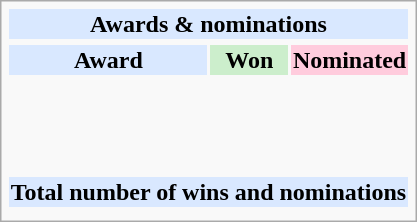<table class="infobox" style="clear:none">
<tr>
<th colspan=3 style="background-color: #D9E8FF; text-align: center;">Awards & nominations</th>
</tr>
<tr>
</tr>
<tr style="background:#d9e8ff; text-align:center; text-align:center;">
<td><strong>Award</strong></td>
<td style="background:#cec; text-size:0.9em; width:50px;"><strong>Won</strong></td>
<td style="background:#fcd; text-size:0.9em; width:50px;"><strong>Nominated</strong></td>
</tr>
<tr>
<td style="text-align:center;"><br></td>
<td></td>
<td></td>
</tr>
<tr>
<td style="text-align:center;"><br></td>
<td></td>
<td></td>
</tr>
<tr>
<td style="text-align:center;"><br></td>
<td></td>
<td></td>
</tr>
<tr style="background:#d9e8ff;">
<td style="text-align:center;" colspan="3"><strong>Total number of wins and nominations</strong></td>
</tr>
<tr>
<td></td>
<td></td>
<td></td>
</tr>
</table>
